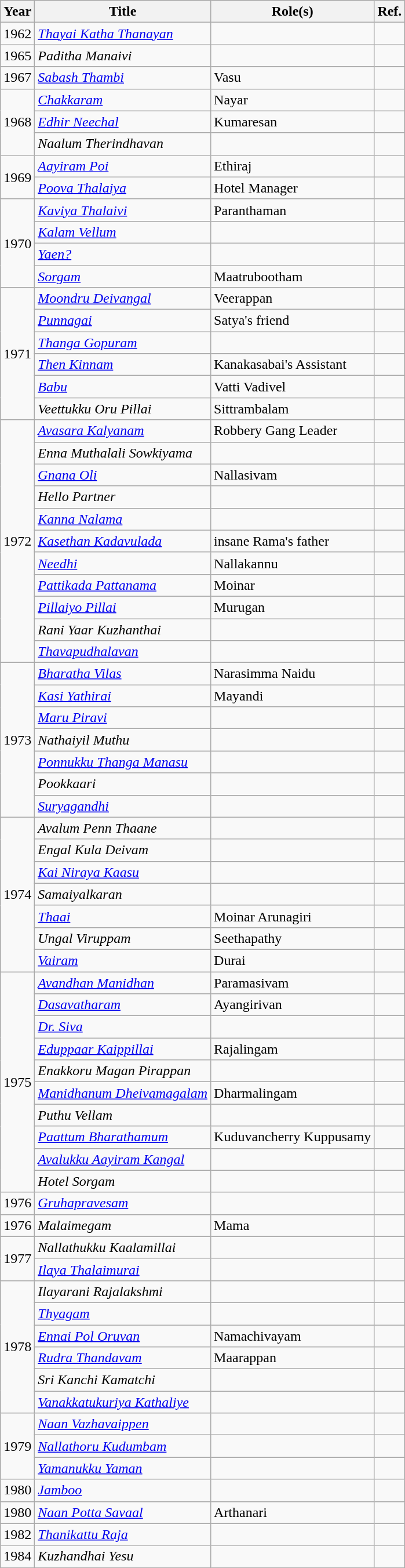<table class="wikitable">
<tr>
<th>Year</th>
<th>Title</th>
<th>Role(s)</th>
<th>Ref.</th>
</tr>
<tr>
<td>1962</td>
<td><em><a href='#'>Thayai Katha Thanayan</a></em></td>
<td></td>
<td></td>
</tr>
<tr>
<td>1965</td>
<td><em>Paditha Manaivi</em></td>
<td></td>
<td></td>
</tr>
<tr>
<td>1967</td>
<td><em><a href='#'>Sabash Thambi</a></em></td>
<td>Vasu</td>
<td></td>
</tr>
<tr>
<td rowspan=3>1968</td>
<td><em><a href='#'>Chakkaram</a></em></td>
<td>Nayar</td>
<td></td>
</tr>
<tr>
<td><em><a href='#'>Edhir Neechal</a></em></td>
<td>Kumaresan</td>
<td></td>
</tr>
<tr>
<td><em>Naalum Therindhavan</em></td>
<td></td>
<td></td>
</tr>
<tr>
<td rowspan=2>1969</td>
<td><em><a href='#'>Aayiram Poi</a></em></td>
<td>Ethiraj</td>
<td></td>
</tr>
<tr>
<td><em><a href='#'>Poova Thalaiya</a></em></td>
<td>Hotel Manager</td>
<td></td>
</tr>
<tr>
<td rowspan="4">1970</td>
<td><em><a href='#'>Kaviya Thalaivi</a></em></td>
<td>Paranthaman</td>
<td></td>
</tr>
<tr>
<td><em><a href='#'>Kalam Vellum</a></em></td>
<td></td>
<td></td>
</tr>
<tr>
<td><em><a href='#'>Yaen?</a></em></td>
<td></td>
<td></td>
</tr>
<tr>
<td><em><a href='#'>Sorgam</a></em></td>
<td>Maatrubootham</td>
<td></td>
</tr>
<tr>
<td rowspan="6">1971</td>
<td><em><a href='#'>Moondru Deivangal</a></em></td>
<td>Veerappan</td>
<td></td>
</tr>
<tr>
<td><em><a href='#'>Punnagai</a></em></td>
<td>Satya's friend</td>
<td></td>
</tr>
<tr>
<td><em><a href='#'>Thanga Gopuram</a></em></td>
<td></td>
<td></td>
</tr>
<tr>
<td><em><a href='#'>Then Kinnam</a></em></td>
<td>Kanakasabai's Assistant</td>
<td></td>
</tr>
<tr>
<td><a href='#'><em>Babu</em></a></td>
<td>Vatti Vadivel</td>
<td></td>
</tr>
<tr>
<td><em>Veettukku Oru Pillai</em></td>
<td>Sittrambalam</td>
<td></td>
</tr>
<tr>
<td rowspan=11>1972</td>
<td><em><a href='#'>Avasara Kalyanam</a></em></td>
<td>Robbery Gang Leader</td>
<td></td>
</tr>
<tr>
<td><em>Enna Muthalali Sowkiyama</em></td>
<td></td>
<td></td>
</tr>
<tr>
<td><em><a href='#'>Gnana Oli</a></em></td>
<td>Nallasivam</td>
<td></td>
</tr>
<tr>
<td><em>Hello Partner</em></td>
<td></td>
<td></td>
</tr>
<tr>
<td><em><a href='#'>Kanna Nalama</a></em></td>
<td></td>
<td></td>
</tr>
<tr>
<td><em><a href='#'>Kasethan Kadavulada</a></em></td>
<td>insane Rama's father</td>
<td></td>
</tr>
<tr>
<td><em><a href='#'>Needhi</a></em></td>
<td>Nallakannu</td>
<td></td>
</tr>
<tr>
<td><em><a href='#'>Pattikada Pattanama</a></em></td>
<td>Moinar</td>
<td></td>
</tr>
<tr>
<td><em><a href='#'>Pillaiyo Pillai</a></em></td>
<td>Murugan</td>
<td></td>
</tr>
<tr>
<td><em>Rani Yaar Kuzhanthai</em></td>
<td></td>
<td></td>
</tr>
<tr>
<td><em><a href='#'>Thavapudhalavan</a></em></td>
<td></td>
<td></td>
</tr>
<tr>
<td rowspan=7>1973</td>
<td><em><a href='#'>Bharatha Vilas</a></em></td>
<td>Narasimma Naidu</td>
<td></td>
</tr>
<tr>
<td><em><a href='#'>Kasi Yathirai</a></em></td>
<td>Mayandi</td>
<td></td>
</tr>
<tr>
<td><em><a href='#'>Maru Piravi</a></em></td>
<td></td>
<td></td>
</tr>
<tr>
<td><em>Nathaiyil Muthu</em></td>
<td></td>
<td></td>
</tr>
<tr>
<td><em><a href='#'>Ponnukku Thanga Manasu</a></em></td>
<td></td>
<td></td>
</tr>
<tr>
<td><em>Pookkaari</em></td>
<td></td>
<td></td>
</tr>
<tr>
<td><em><a href='#'>Suryagandhi</a></em></td>
<td></td>
<td></td>
</tr>
<tr>
<td rowspan=7>1974</td>
<td><em>Avalum Penn Thaane</em></td>
<td></td>
<td></td>
</tr>
<tr>
<td><em>Engal Kula Deivam</em></td>
<td></td>
<td></td>
</tr>
<tr>
<td><em><a href='#'>Kai Niraya Kaasu</a></em></td>
<td></td>
<td></td>
</tr>
<tr>
<td><em>Samaiyalkaran</em></td>
<td></td>
<td></td>
</tr>
<tr>
<td><em><a href='#'>Thaai</a></em></td>
<td>Moinar Arunagiri</td>
<td></td>
</tr>
<tr>
<td><em>Ungal Viruppam</em></td>
<td>Seethapathy</td>
<td></td>
</tr>
<tr>
<td><em><a href='#'>Vairam</a></em></td>
<td>Durai</td>
<td></td>
</tr>
<tr>
<td rowspan="10">1975</td>
<td><em><a href='#'>Avandhan Manidhan</a></em></td>
<td>Paramasivam</td>
<td></td>
</tr>
<tr>
<td><em><a href='#'>Dasavatharam</a></em></td>
<td>Ayangirivan</td>
<td></td>
</tr>
<tr>
<td><em><a href='#'>Dr. Siva</a></em></td>
<td></td>
<td></td>
</tr>
<tr>
<td><em><a href='#'>Eduppaar Kaippillai</a></em></td>
<td>Rajalingam</td>
<td></td>
</tr>
<tr>
<td><em>Enakkoru Magan Pirappan</em></td>
<td></td>
<td></td>
</tr>
<tr>
<td><em><a href='#'>Manidhanum Dheivamagalam</a></em></td>
<td>Dharmalingam</td>
<td></td>
</tr>
<tr>
<td><em>Puthu Vellam</em></td>
<td></td>
<td></td>
</tr>
<tr>
<td><em><a href='#'>Paattum Bharathamum</a></em></td>
<td>Kuduvancherry Kuppusamy</td>
<td></td>
</tr>
<tr>
<td><em><a href='#'>Avalukku Aayiram Kangal</a></em></td>
<td></td>
<td></td>
</tr>
<tr>
<td><em>Hotel Sorgam</em></td>
<td></td>
<td></td>
</tr>
<tr>
<td>1976</td>
<td><em><a href='#'>Gruhapravesam</a></em></td>
<td></td>
<td></td>
</tr>
<tr>
<td>1976</td>
<td><em>Malaimegam</em></td>
<td>Mama</td>
<td></td>
</tr>
<tr>
<td rowspan="2">1977</td>
<td><em>Nallathukku Kaalamillai</em></td>
<td></td>
<td></td>
</tr>
<tr>
<td><em><a href='#'>Ilaya Thalaimurai</a></em></td>
<td></td>
<td></td>
</tr>
<tr>
<td rowspan="6">1978</td>
<td><em>Ilayarani Rajalakshmi</em></td>
<td></td>
<td></td>
</tr>
<tr>
<td><em><a href='#'>Thyagam</a></em></td>
<td></td>
<td></td>
</tr>
<tr>
<td><em><a href='#'>Ennai Pol Oruvan</a></em></td>
<td>Namachivayam</td>
<td></td>
</tr>
<tr>
<td><em><a href='#'>Rudra Thandavam</a></em></td>
<td>Maarappan</td>
<td></td>
</tr>
<tr>
<td><em>Sri Kanchi Kamatchi</em></td>
<td></td>
<td></td>
</tr>
<tr>
<td><em><a href='#'>Vanakkatukuriya Kathaliye</a></em></td>
<td></td>
<td></td>
</tr>
<tr>
<td rowspan=3>1979</td>
<td><em><a href='#'>Naan Vazhavaippen</a></em></td>
<td></td>
<td></td>
</tr>
<tr>
<td><em><a href='#'>Nallathoru Kudumbam</a></em></td>
<td></td>
<td></td>
</tr>
<tr>
<td><em><a href='#'>Yamanukku Yaman</a></em></td>
<td></td>
<td></td>
</tr>
<tr>
<td>1980</td>
<td><em><a href='#'>Jamboo</a></em></td>
<td></td>
<td></td>
</tr>
<tr>
<td>1980</td>
<td><em><a href='#'>Naan Potta Savaal</a></em></td>
<td>Arthanari</td>
<td></td>
</tr>
<tr>
<td>1982</td>
<td><em><a href='#'>Thanikattu Raja</a></em></td>
<td></td>
<td></td>
</tr>
<tr>
<td>1984</td>
<td><em>Kuzhandhai Yesu</em></td>
<td></td>
<td></td>
</tr>
</table>
